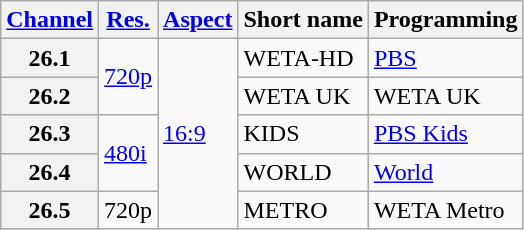<table class="wikitable">
<tr>
<th><a href='#'>Channel</a></th>
<th><a href='#'>Res.</a></th>
<th><a href='#'>Aspect</a></th>
<th>Short name</th>
<th>Programming</th>
</tr>
<tr>
<th scope = "row">26.1</th>
<td rowspan=2><a href='#'>720p</a></td>
<td rowspan=5><a href='#'>16:9</a></td>
<td>WETA-HD</td>
<td><a href='#'>PBS</a></td>
</tr>
<tr>
<th scope = "row">26.2</th>
<td>WETA UK</td>
<td>WETA UK</td>
</tr>
<tr>
<th scope = "row">26.3</th>
<td rowspan=2><a href='#'>480i</a></td>
<td>KIDS</td>
<td><a href='#'>PBS Kids</a></td>
</tr>
<tr>
<th scope = "row">26.4</th>
<td>WORLD</td>
<td><a href='#'>World</a></td>
</tr>
<tr>
<th scope = "row">26.5</th>
<td>720p</td>
<td>METRO</td>
<td>WETA Metro</td>
</tr>
</table>
